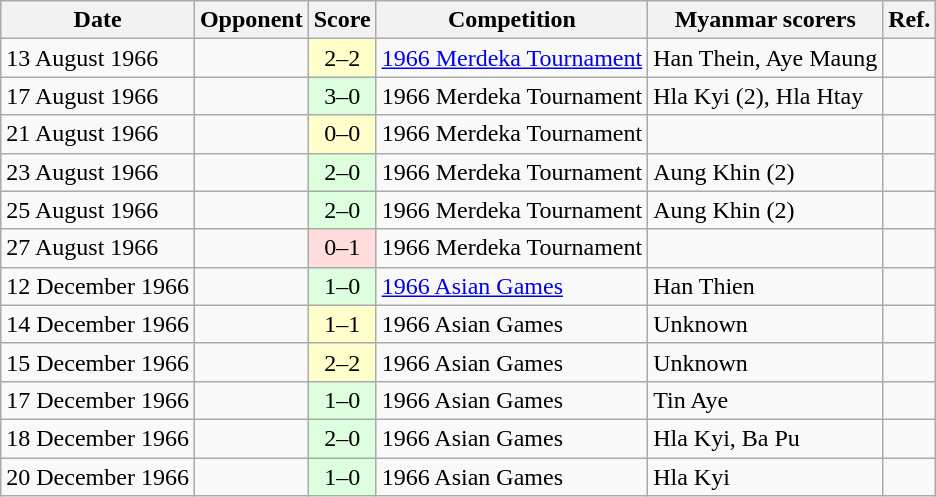<table class="wikitable sortable">
<tr>
<th>Date</th>
<th>Opponent</th>
<th>Score</th>
<th>Competition</th>
<th class="unsortable">Myanmar scorers</th>
<th class="unsortable">Ref.</th>
</tr>
<tr>
<td>13 August 1966</td>
<td></td>
<td align="center" bgcolor="#ffffcc">2–2</td>
<td><a href='#'>1966 Merdeka Tournament</a></td>
<td>Han Thein, Aye Maung</td>
<td></td>
</tr>
<tr>
<td>17 August 1966</td>
<td></td>
<td align="center" bgcolor="#ddffdd">3–0</td>
<td>1966 Merdeka Tournament</td>
<td>Hla Kyi (2), Hla Htay</td>
<td></td>
</tr>
<tr>
<td>21 August 1966</td>
<td></td>
<td align="center" bgcolor="#ffffcc">0–0</td>
<td>1966 Merdeka Tournament</td>
<td></td>
<td></td>
</tr>
<tr>
<td>23 August 1966</td>
<td></td>
<td align="center" bgcolor="#ddffdd">2–0</td>
<td>1966 Merdeka Tournament</td>
<td>Aung Khin (2)</td>
<td></td>
</tr>
<tr>
<td>25 August 1966</td>
<td></td>
<td align="center" bgcolor="#ddffdd">2–0</td>
<td>1966 Merdeka Tournament</td>
<td>Aung Khin (2)</td>
<td></td>
</tr>
<tr>
<td>27 August 1966</td>
<td></td>
<td align="center" bgcolor="#ffdddd">0–1</td>
<td>1966 Merdeka Tournament</td>
<td></td>
<td></td>
</tr>
<tr>
<td>12 December 1966</td>
<td></td>
<td align="center" bgcolor="#ddffdd">1–0</td>
<td><a href='#'>1966 Asian Games</a></td>
<td>Han Thien</td>
<td></td>
</tr>
<tr>
<td>14 December 1966</td>
<td></td>
<td align="center" bgcolor="#ffffcc">1–1</td>
<td>1966 Asian Games</td>
<td>Unknown</td>
<td></td>
</tr>
<tr>
<td>15 December 1966</td>
<td></td>
<td align="center" bgcolor="#ffffcc">2–2</td>
<td>1966 Asian Games</td>
<td>Unknown</td>
<td></td>
</tr>
<tr>
<td>17 December 1966</td>
<td></td>
<td align="center" bgcolor="#ddffdd">1–0</td>
<td>1966 Asian Games</td>
<td>Tin Aye</td>
<td></td>
</tr>
<tr>
<td>18 December 1966</td>
<td></td>
<td align="center" bgcolor="#ddffdd">2–0</td>
<td>1966 Asian Games</td>
<td>Hla Kyi, Ba Pu</td>
<td></td>
</tr>
<tr>
<td>20 December 1966</td>
<td></td>
<td align="center" bgcolor="#ddffdd">1–0</td>
<td>1966 Asian Games</td>
<td>Hla Kyi</td>
<td></td>
</tr>
</table>
